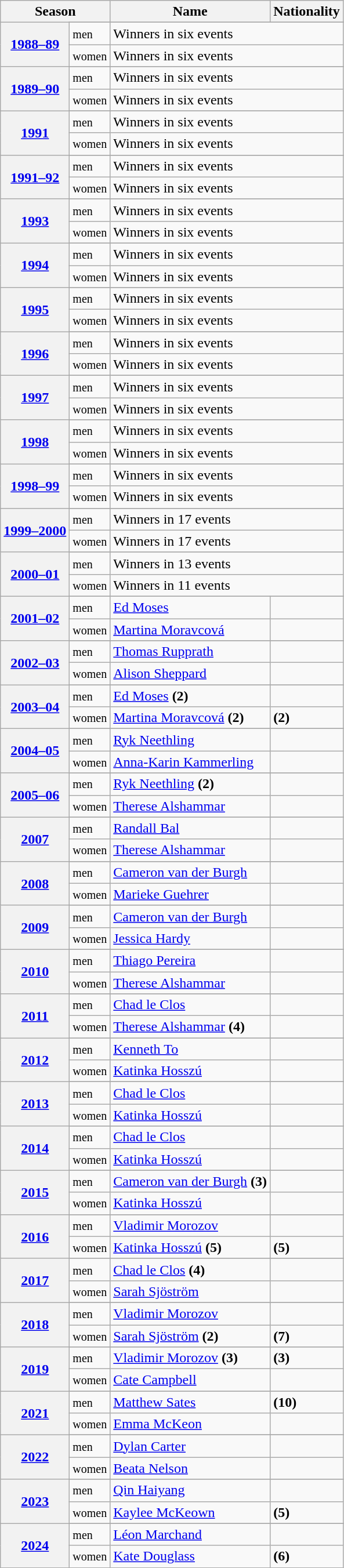<table class="wikitable">
<tr>
<th colspan=2>Season</th>
<th>Name</th>
<th>Nationality</th>
</tr>
<tr>
<th rowspan=3><a href='#'>1988–89</a></th>
</tr>
<tr>
<td><small>men</small></td>
<td colspan=2>Winners in six events</td>
</tr>
<tr>
<td><small>women</small></td>
<td colspan=2>Winners in six events</td>
</tr>
<tr>
<th rowspan=3><a href='#'>1989–90</a></th>
</tr>
<tr>
<td><small>men</small></td>
<td colspan=2>Winners in six events</td>
</tr>
<tr>
<td><small>women</small></td>
<td colspan=2>Winners in six events</td>
</tr>
<tr>
<th rowspan=3><a href='#'>1991</a></th>
</tr>
<tr>
<td><small>men</small></td>
<td colspan=2>Winners in six events</td>
</tr>
<tr>
<td><small>women</small></td>
<td colspan=2>Winners in six events</td>
</tr>
<tr>
<th rowspan=3><a href='#'>1991–92</a></th>
</tr>
<tr>
<td><small>men</small></td>
<td colspan=2>Winners in six events</td>
</tr>
<tr>
<td><small>women</small></td>
<td colspan=2>Winners in six events</td>
</tr>
<tr>
<th rowspan=3><a href='#'>1993</a></th>
</tr>
<tr>
<td><small>men</small></td>
<td colspan=2>Winners in six events</td>
</tr>
<tr>
<td><small>women</small></td>
<td colspan=2>Winners in six events</td>
</tr>
<tr>
<th rowspan=3><a href='#'>1994</a></th>
</tr>
<tr>
<td><small>men</small></td>
<td colspan=2>Winners in six events</td>
</tr>
<tr>
<td><small>women</small></td>
<td colspan=2>Winners in six events</td>
</tr>
<tr>
<th rowspan=3><a href='#'>1995</a></th>
</tr>
<tr>
<td><small>men</small></td>
<td colspan=2>Winners in six events</td>
</tr>
<tr>
<td><small>women</small></td>
<td colspan=2>Winners in six events</td>
</tr>
<tr>
<th rowspan=3><a href='#'>1996</a></th>
</tr>
<tr>
<td><small>men</small></td>
<td colspan=2>Winners in six events</td>
</tr>
<tr>
<td><small>women</small></td>
<td colspan=2>Winners in six events</td>
</tr>
<tr>
<th rowspan=3><a href='#'>1997</a></th>
</tr>
<tr>
<td><small>men</small></td>
<td colspan=2>Winners in six events</td>
</tr>
<tr>
<td><small>women</small></td>
<td colspan=2>Winners in six events</td>
</tr>
<tr>
<th rowspan=3><a href='#'>1998</a></th>
</tr>
<tr>
<td><small>men</small></td>
<td colspan=2>Winners in six events</td>
</tr>
<tr>
<td><small>women</small></td>
<td colspan=2>Winners in six events</td>
</tr>
<tr>
<th rowspan=3><a href='#'>1998–99</a></th>
</tr>
<tr>
<td><small>men</small></td>
<td colspan=2>Winners in six events</td>
</tr>
<tr>
<td><small>women</small></td>
<td colspan=2>Winners in six events</td>
</tr>
<tr>
<th rowspan=3><a href='#'>1999–2000</a></th>
</tr>
<tr>
<td><small>men</small></td>
<td colspan=2>Winners in 17 events</td>
</tr>
<tr>
<td><small>women</small></td>
<td colspan=2>Winners in 17 events</td>
</tr>
<tr>
<th rowspan=3><a href='#'>2000–01</a></th>
</tr>
<tr>
<td><small>men</small></td>
<td colspan=2>Winners in 13 events</td>
</tr>
<tr>
<td><small>women</small></td>
<td colspan=2>Winners in 11 events</td>
</tr>
<tr>
<th rowspan=3><a href='#'>2001–02</a></th>
</tr>
<tr>
<td><small>men</small></td>
<td><a href='#'>Ed Moses</a></td>
<td></td>
</tr>
<tr>
<td><small>women</small></td>
<td><a href='#'>Martina Moravcová</a></td>
<td></td>
</tr>
<tr>
<th rowspan=3><a href='#'>2002–03</a></th>
</tr>
<tr>
<td><small>men</small></td>
<td><a href='#'>Thomas Rupprath</a></td>
<td></td>
</tr>
<tr>
<td><small>women</small></td>
<td><a href='#'>Alison Sheppard</a></td>
<td></td>
</tr>
<tr>
<th rowspan=3><a href='#'>2003–04</a></th>
</tr>
<tr>
<td><small>men</small></td>
<td><a href='#'>Ed Moses</a> <strong>(2)</strong></td>
<td></td>
</tr>
<tr>
<td><small>women</small></td>
<td><a href='#'>Martina Moravcová</a> <strong>(2)</strong></td>
<td> <strong>(2)</strong></td>
</tr>
<tr>
<th rowspan=3><a href='#'>2004–05</a></th>
</tr>
<tr>
<td><small>men</small></td>
<td><a href='#'>Ryk Neethling</a></td>
<td></td>
</tr>
<tr>
<td><small>women</small></td>
<td><a href='#'>Anna-Karin Kammerling</a></td>
<td></td>
</tr>
<tr>
<th rowspan=3><a href='#'>2005–06</a></th>
</tr>
<tr>
<td><small>men</small></td>
<td><a href='#'>Ryk Neethling</a> <strong>(2)</strong></td>
<td></td>
</tr>
<tr>
<td><small>women</small></td>
<td><a href='#'>Therese Alshammar</a></td>
<td></td>
</tr>
<tr>
<th rowspan=3><a href='#'>2007</a></th>
</tr>
<tr>
<td><small>men</small></td>
<td><a href='#'>Randall Bal</a></td>
<td></td>
</tr>
<tr>
<td><small>women</small></td>
<td><a href='#'>Therese Alshammar</a></td>
<td></td>
</tr>
<tr>
<th rowspan=3><a href='#'>2008</a></th>
</tr>
<tr>
<td><small>men</small></td>
<td><a href='#'>Cameron van der Burgh</a></td>
<td></td>
</tr>
<tr>
<td><small>women</small></td>
<td><a href='#'>Marieke Guehrer</a></td>
<td></td>
</tr>
<tr>
<th rowspan=3><a href='#'>2009</a></th>
</tr>
<tr>
<td><small>men</small></td>
<td><a href='#'>Cameron van der Burgh</a></td>
<td></td>
</tr>
<tr>
<td><small>women</small></td>
<td><a href='#'>Jessica Hardy</a></td>
<td></td>
</tr>
<tr>
<th rowspan=3><a href='#'>2010</a></th>
</tr>
<tr>
<td><small>men</small></td>
<td><a href='#'>Thiago Pereira</a></td>
<td></td>
</tr>
<tr>
<td><small>women</small></td>
<td><a href='#'>Therese Alshammar</a></td>
<td></td>
</tr>
<tr>
<th rowspan=3><a href='#'>2011</a></th>
</tr>
<tr>
<td><small>men</small></td>
<td><a href='#'>Chad le Clos</a></td>
<td></td>
</tr>
<tr>
<td><small>women</small></td>
<td><a href='#'>Therese Alshammar</a> <strong>(4)</strong></td>
<td></td>
</tr>
<tr>
<th rowspan=3><a href='#'>2012</a></th>
</tr>
<tr>
<td><small>men</small></td>
<td><a href='#'>Kenneth To</a></td>
<td></td>
</tr>
<tr>
<td><small>women</small></td>
<td><a href='#'>Katinka Hosszú</a></td>
<td></td>
</tr>
<tr>
<th rowspan=3><a href='#'>2013</a></th>
</tr>
<tr>
<td><small>men</small></td>
<td><a href='#'>Chad le Clos</a></td>
<td></td>
</tr>
<tr>
<td><small>women</small></td>
<td><a href='#'>Katinka Hosszú</a></td>
<td></td>
</tr>
<tr>
<th rowspan=3><a href='#'>2014</a></th>
</tr>
<tr>
<td><small>men</small></td>
<td><a href='#'>Chad le Clos</a></td>
<td></td>
</tr>
<tr>
<td><small>women</small></td>
<td><a href='#'>Katinka Hosszú</a></td>
<td></td>
</tr>
<tr>
<th rowspan=3><a href='#'>2015</a></th>
</tr>
<tr>
<td><small>men</small></td>
<td><a href='#'>Cameron van der Burgh</a> <strong>(3)</strong></td>
<td></td>
</tr>
<tr>
<td><small>women</small></td>
<td><a href='#'>Katinka Hosszú</a></td>
<td></td>
</tr>
<tr>
<th rowspan=3><a href='#'>2016</a></th>
</tr>
<tr>
<td><small>men</small></td>
<td><a href='#'>Vladimir Morozov</a></td>
<td></td>
</tr>
<tr>
<td><small>women</small></td>
<td><a href='#'>Katinka Hosszú</a> <strong>(5)</strong></td>
<td> <strong>(5)</strong></td>
</tr>
<tr>
<th rowspan=3><a href='#'>2017</a></th>
</tr>
<tr>
<td><small>men</small></td>
<td><a href='#'>Chad le Clos</a> <strong>(4)</strong></td>
<td></td>
</tr>
<tr>
<td><small>women</small></td>
<td><a href='#'>Sarah Sjöström</a></td>
<td></td>
</tr>
<tr>
<th rowspan=3><a href='#'>2018</a></th>
</tr>
<tr>
<td><small>men</small></td>
<td><a href='#'>Vladimir Morozov</a></td>
<td></td>
</tr>
<tr>
<td><small>women</small></td>
<td><a href='#'>Sarah Sjöström</a> <strong>(2)</strong></td>
<td> <strong>(7)</strong></td>
</tr>
<tr>
<th rowspan=3><a href='#'>2019</a></th>
</tr>
<tr>
<td><small>men</small></td>
<td><a href='#'>Vladimir Morozov</a> <strong>(3)</strong></td>
<td> <strong>(3)</strong></td>
</tr>
<tr>
<td><small>women</small></td>
<td><a href='#'>Cate Campbell</a></td>
<td></td>
</tr>
<tr>
<th rowspan=3><a href='#'>2021</a></th>
</tr>
<tr>
<td><small>men</small></td>
<td><a href='#'>Matthew Sates</a></td>
<td> <strong>(10)</strong></td>
</tr>
<tr>
<td><small>women</small></td>
<td><a href='#'>Emma McKeon</a></td>
<td></td>
</tr>
<tr>
<th rowspan=3><a href='#'>2022</a></th>
</tr>
<tr>
<td><small>men</small></td>
<td><a href='#'>Dylan Carter</a></td>
<td></td>
</tr>
<tr>
<td><small>women</small></td>
<td><a href='#'>Beata Nelson</a></td>
<td></td>
</tr>
<tr>
<th rowspan=3><a href='#'>2023</a></th>
</tr>
<tr>
<td><small>men</small></td>
<td><a href='#'>Qin Haiyang</a></td>
<td></td>
</tr>
<tr>
<td><small>women</small></td>
<td><a href='#'>Kaylee McKeown</a></td>
<td> <strong>(5)</strong></td>
</tr>
<tr>
<th rowspan=3><a href='#'>2024</a></th>
</tr>
<tr>
<td><small>men</small></td>
<td><a href='#'>Léon Marchand</a></td>
<td></td>
</tr>
<tr>
<td><small>women</small></td>
<td><a href='#'>Kate Douglass</a></td>
<td> <strong>(6)</strong></td>
</tr>
</table>
